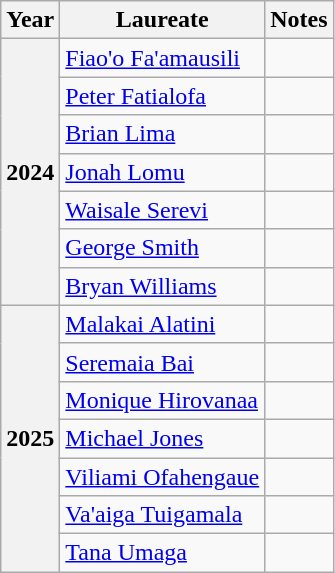<table class="wikitable">
<tr>
<th>Year</th>
<th>Laureate</th>
<th>Notes</th>
</tr>
<tr>
<th rowspan=7>2024</th>
<td><a href='#'>Fiao'o Fa'amausili</a></td>
<td></td>
</tr>
<tr>
<td><a href='#'>Peter Fatialofa</a></td>
<td></td>
</tr>
<tr>
<td><a href='#'>Brian Lima</a></td>
<td></td>
</tr>
<tr>
<td><a href='#'>Jonah Lomu</a></td>
<td></td>
</tr>
<tr>
<td><a href='#'>Waisale Serevi</a></td>
<td></td>
</tr>
<tr>
<td><a href='#'>George Smith</a></td>
<td></td>
</tr>
<tr>
<td><a href='#'>Bryan Williams</a></td>
<td></td>
</tr>
<tr>
<th rowspan=7>2025</th>
<td><a href='#'>Malakai Alatini</a></td>
<td></td>
</tr>
<tr>
<td><a href='#'>Seremaia Bai</a></td>
<td></td>
</tr>
<tr>
<td><a href='#'>Monique Hirovanaa</a></td>
<td></td>
</tr>
<tr>
<td><a href='#'>Michael Jones</a></td>
<td></td>
</tr>
<tr>
<td><a href='#'>Viliami Ofahengaue</a></td>
<td></td>
</tr>
<tr>
<td><a href='#'>Va'aiga Tuigamala</a></td>
<td></td>
</tr>
<tr>
<td><a href='#'>Tana Umaga</a></td>
<td></td>
</tr>
</table>
